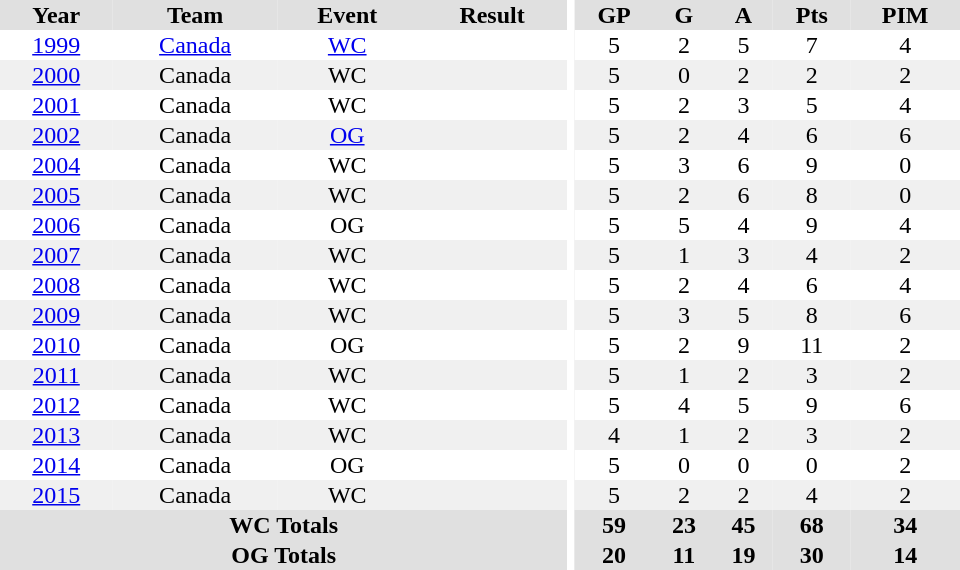<table border="0" cellpadding="1" cellspacing="0" ID="Table3" style="text-align:center; width:40em">
<tr ALIGN="center" bgcolor="#e0e0e0">
<th>Year</th>
<th>Team</th>
<th>Event</th>
<th>Result</th>
<th rowspan="99" bgcolor="#ffffff"></th>
<th>GP</th>
<th>G</th>
<th>A</th>
<th>Pts</th>
<th>PIM</th>
</tr>
<tr style="text-align:center;">
<td><a href='#'>1999</a></td>
<td><a href='#'>Canada</a></td>
<td><a href='#'>WC</a></td>
<td></td>
<td>5</td>
<td>2</td>
<td>5</td>
<td>7</td>
<td>4</td>
</tr>
<tr style="text-align:center; background:#f0f0f0;">
<td><a href='#'>2000</a></td>
<td>Canada</td>
<td>WC</td>
<td></td>
<td>5</td>
<td>0</td>
<td>2</td>
<td>2</td>
<td>2</td>
</tr>
<tr style="text-align:center;">
<td><a href='#'>2001</a></td>
<td>Canada</td>
<td>WC</td>
<td></td>
<td>5</td>
<td>2</td>
<td>3</td>
<td>5</td>
<td>4</td>
</tr>
<tr style="text-align:center; background:#f0f0f0;">
<td><a href='#'>2002</a></td>
<td>Canada</td>
<td><a href='#'>OG</a></td>
<td></td>
<td>5</td>
<td>2</td>
<td>4</td>
<td>6</td>
<td>6</td>
</tr>
<tr style="text-align:center;">
<td><a href='#'>2004</a></td>
<td>Canada</td>
<td>WC</td>
<td></td>
<td>5</td>
<td>3</td>
<td>6</td>
<td>9</td>
<td>0</td>
</tr>
<tr style="text-align:center; background:#f0f0f0;">
<td><a href='#'>2005</a></td>
<td>Canada</td>
<td>WC</td>
<td></td>
<td>5</td>
<td>2</td>
<td>6</td>
<td>8</td>
<td>0</td>
</tr>
<tr style="text-align:center;">
<td><a href='#'>2006</a></td>
<td>Canada</td>
<td>OG</td>
<td></td>
<td>5</td>
<td>5</td>
<td>4</td>
<td>9</td>
<td>4</td>
</tr>
<tr style="text-align:center; background:#f0f0f0;">
<td><a href='#'>2007</a></td>
<td>Canada</td>
<td>WC</td>
<td></td>
<td>5</td>
<td>1</td>
<td>3</td>
<td>4</td>
<td>2</td>
</tr>
<tr style="text-align:center;">
<td><a href='#'>2008</a></td>
<td>Canada</td>
<td>WC</td>
<td></td>
<td>5</td>
<td>2</td>
<td>4</td>
<td>6</td>
<td>4</td>
</tr>
<tr style="text-align:center; background:#f0f0f0;">
<td><a href='#'>2009</a></td>
<td>Canada</td>
<td>WC</td>
<td></td>
<td>5</td>
<td>3</td>
<td>5</td>
<td>8</td>
<td>6</td>
</tr>
<tr style="text-align:center;">
<td><a href='#'>2010</a></td>
<td>Canada</td>
<td>OG</td>
<td></td>
<td>5</td>
<td>2</td>
<td>9</td>
<td>11</td>
<td>2</td>
</tr>
<tr style="text-align:center; background:#f0f0f0;">
<td><a href='#'>2011</a></td>
<td>Canada</td>
<td>WC</td>
<td></td>
<td>5</td>
<td>1</td>
<td>2</td>
<td>3</td>
<td>2</td>
</tr>
<tr style="text-align:center;">
<td><a href='#'>2012</a></td>
<td>Canada</td>
<td>WC</td>
<td></td>
<td>5</td>
<td>4</td>
<td>5</td>
<td>9</td>
<td>6</td>
</tr>
<tr style="text-align:center; background:#f0f0f0;">
<td><a href='#'>2013</a></td>
<td>Canada</td>
<td>WC</td>
<td></td>
<td>4</td>
<td>1</td>
<td>2</td>
<td>3</td>
<td>2</td>
</tr>
<tr style="text-align:center;">
<td><a href='#'>2014</a></td>
<td>Canada</td>
<td>OG</td>
<td></td>
<td>5</td>
<td>0</td>
<td>0</td>
<td>0</td>
<td>2</td>
</tr>
<tr style="text-align:center; background:#f0f0f0;">
<td><a href='#'>2015</a></td>
<td>Canada</td>
<td>WC</td>
<td></td>
<td>5</td>
<td>2</td>
<td>2</td>
<td>4</td>
<td>2</td>
</tr>
<tr style="text-align:center; background:#e0e0e0;">
<th colspan="4">WC Totals</th>
<th>59</th>
<th>23</th>
<th>45</th>
<th>68</th>
<th>34</th>
</tr>
<tr style="text-align:center; background:#e0e0e0;">
<th colspan="4">OG Totals</th>
<th>20</th>
<th>11</th>
<th>19</th>
<th>30</th>
<th>14</th>
</tr>
</table>
